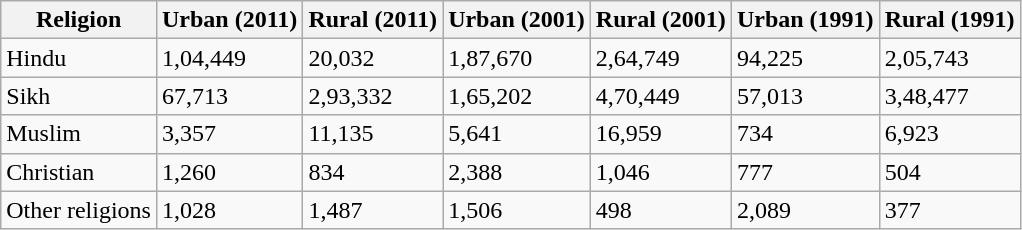<table class="wikitable sort">
<tr>
<th>Religion</th>
<th>Urban (2011)</th>
<th>Rural (2011)</th>
<th>Urban (2001)</th>
<th>Rural (2001)</th>
<th>Urban (1991)</th>
<th>Rural (1991)</th>
</tr>
<tr>
<td>Hindu</td>
<td>1,04,449</td>
<td>20,032</td>
<td>1,87,670</td>
<td>2,64,749</td>
<td>94,225</td>
<td>2,05,743</td>
</tr>
<tr>
<td>Sikh</td>
<td>67,713</td>
<td>2,93,332</td>
<td>1,65,202</td>
<td>4,70,449</td>
<td>57,013</td>
<td>3,48,477</td>
</tr>
<tr>
<td>Muslim</td>
<td>3,357</td>
<td>11,135</td>
<td>5,641</td>
<td>16,959</td>
<td>734</td>
<td>6,923</td>
</tr>
<tr>
<td>Christian</td>
<td>1,260</td>
<td>834</td>
<td>2,388</td>
<td>1,046</td>
<td>777</td>
<td>504</td>
</tr>
<tr>
<td>Other religions</td>
<td>1,028</td>
<td>1,487</td>
<td>1,506</td>
<td>498</td>
<td>2,089</td>
<td>377</td>
</tr>
</table>
